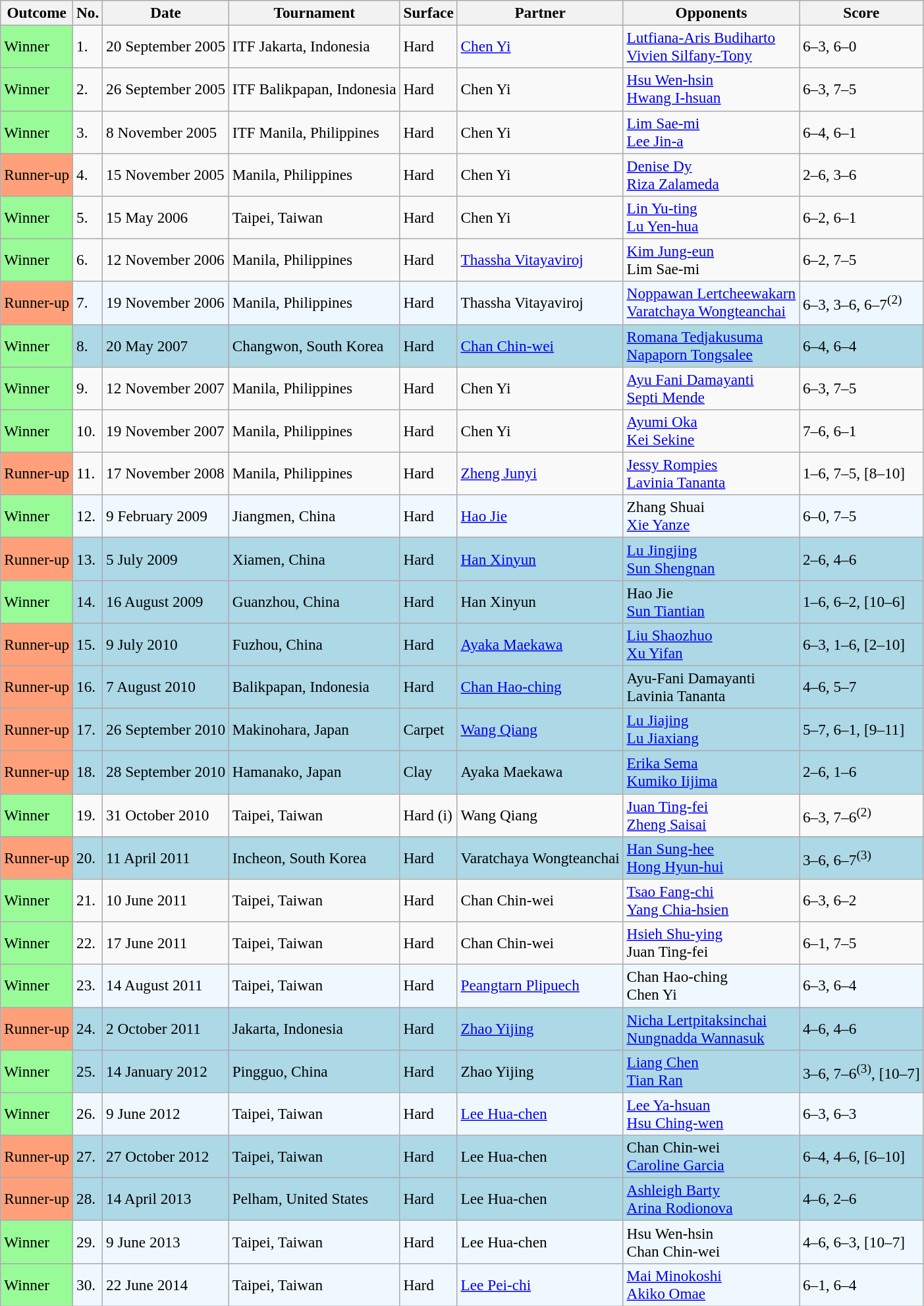<table class="wikitable" style="font-size:97%">
<tr>
<th>Outcome</th>
<th>No.</th>
<th>Date</th>
<th>Tournament</th>
<th>Surface</th>
<th>Partner</th>
<th>Opponents</th>
<th>Score</th>
</tr>
<tr>
<td bgcolor="98FB98">Winner</td>
<td>1.</td>
<td>20 September 2005</td>
<td>ITF Jakarta, Indonesia</td>
<td>Hard</td>
<td> <a href='#'>Chen Yi</a></td>
<td> <a href='#'>Lutfiana-Aris Budiharto</a><br> <a href='#'>Vivien Silfany-Tony</a></td>
<td>6–3, 6–0</td>
</tr>
<tr>
<td bgcolor="98FB98">Winner</td>
<td>2.</td>
<td>26 September 2005</td>
<td>ITF Balikpapan, Indonesia</td>
<td>Hard</td>
<td> Chen Yi</td>
<td> <a href='#'>Hsu Wen-hsin</a><br> <a href='#'>Hwang I-hsuan</a></td>
<td>6–3, 7–5</td>
</tr>
<tr>
<td bgcolor="98FB98">Winner</td>
<td>3.</td>
<td>8 November 2005</td>
<td>ITF Manila, Philippines</td>
<td>Hard</td>
<td> Chen Yi</td>
<td> <a href='#'>Lim Sae-mi</a><br> <a href='#'>Lee Jin-a</a></td>
<td>6–4, 6–1</td>
</tr>
<tr>
<td bgcolor="FFA07A">Runner-up</td>
<td>4.</td>
<td>15 November 2005</td>
<td>Manila, Philippines</td>
<td>Hard</td>
<td> Chen Yi</td>
<td> <a href='#'>Denise Dy</a><br> <a href='#'>Riza Zalameda</a></td>
<td>2–6, 3–6</td>
</tr>
<tr>
<td bgcolor="98FB98">Winner</td>
<td>5.</td>
<td>15 May 2006</td>
<td>Taipei, Taiwan</td>
<td>Hard</td>
<td> Chen Yi</td>
<td> <a href='#'>Lin Yu-ting</a><br> <a href='#'>Lu Yen-hua</a></td>
<td>6–2, 6–1</td>
</tr>
<tr>
<td bgcolor="98FB98">Winner</td>
<td>6.</td>
<td>12 November 2006</td>
<td>Manila, Philippines</td>
<td>Hard</td>
<td> <a href='#'>Thassha Vitayaviroj</a></td>
<td> <a href='#'>Kim Jung-eun</a> <br>  Lim Sae-mi</td>
<td>6–2, 7–5</td>
</tr>
<tr style="background:#f0f8ff;">
<td bgcolor="FFA07A">Runner-up</td>
<td>7.</td>
<td>19 November 2006</td>
<td>Manila, Philippines</td>
<td>Hard</td>
<td> Thassha Vitayaviroj</td>
<td> <a href='#'>Noppawan Lertcheewakarn</a> <br>  <a href='#'>Varatchaya Wongteanchai</a></td>
<td>6–3, 3–6, 6–7<sup>(2)</sup></td>
</tr>
<tr style="background:lightblue;">
<td bgcolor="98FB98">Winner</td>
<td>8.</td>
<td>20 May 2007</td>
<td>Changwon, South Korea</td>
<td>Hard</td>
<td> <a href='#'>Chan Chin-wei</a></td>
<td> <a href='#'>Romana Tedjakusuma</a> <br>  <a href='#'>Napaporn Tongsalee</a></td>
<td>6–4, 6–4</td>
</tr>
<tr>
<td bgcolor="98FB98">Winner</td>
<td>9.</td>
<td>12 November 2007</td>
<td>Manila, Philippines</td>
<td>Hard</td>
<td> Chen Yi</td>
<td> <a href='#'>Ayu Fani Damayanti</a> <br>  <a href='#'>Septi Mende</a></td>
<td>6–3, 7–5</td>
</tr>
<tr>
<td bgcolor="98FB98">Winner</td>
<td>10.</td>
<td>19 November 2007</td>
<td>Manila, Philippines</td>
<td>Hard</td>
<td> Chen Yi</td>
<td> <a href='#'>Ayumi Oka</a> <br>  <a href='#'>Kei Sekine</a></td>
<td>7–6, 6–1</td>
</tr>
<tr>
<td bgcolor="FFA07A">Runner-up</td>
<td>11.</td>
<td>17 November 2008</td>
<td>Manila, Philippines</td>
<td>Hard</td>
<td> <a href='#'>Zheng Junyi</a></td>
<td> <a href='#'>Jessy Rompies</a> <br>  <a href='#'>Lavinia Tananta</a></td>
<td>1–6, 7–5, [8–10]</td>
</tr>
<tr bgcolor=#f0f8ff>
<td style="background:#98fb98;">Winner</td>
<td>12.</td>
<td>9 February 2009</td>
<td>Jiangmen, China</td>
<td>Hard</td>
<td> <a href='#'>Hao Jie</a></td>
<td> Zhang Shuai <br>  <a href='#'>Xie Yanze</a></td>
<td>6–0, 7–5</td>
</tr>
<tr style="background:lightblue;">
<td bgcolor="FFA07A">Runner-up</td>
<td>13.</td>
<td>5 July 2009</td>
<td>Xiamen, China</td>
<td>Hard</td>
<td> <a href='#'>Han Xinyun</a></td>
<td> <a href='#'>Lu Jingjing</a> <br>  <a href='#'>Sun Shengnan</a></td>
<td>2–6, 4–6</td>
</tr>
<tr style="background:lightblue;">
<td style="background:#98fb98;">Winner</td>
<td>14.</td>
<td>16 August 2009</td>
<td>Guanzhou, China</td>
<td>Hard</td>
<td> Han Xinyun</td>
<td> Hao Jie <br>  <a href='#'>Sun Tiantian</a></td>
<td>1–6, 6–2, [10–6]</td>
</tr>
<tr style="background:lightblue;">
<td bgcolor="FFA07A">Runner-up</td>
<td>15.</td>
<td>9 July 2010</td>
<td>Fuzhou, China</td>
<td>Hard</td>
<td> <a href='#'>Ayaka Maekawa</a></td>
<td> <a href='#'>Liu Shaozhuo</a> <br>  <a href='#'>Xu Yifan</a></td>
<td>6–3, 1–6, [2–10]</td>
</tr>
<tr style="background:lightblue;">
<td style="background:#ffa07a;">Runner-up</td>
<td>16.</td>
<td>7 August 2010</td>
<td>Balikpapan, Indonesia</td>
<td>Hard</td>
<td> <a href='#'>Chan Hao-ching</a></td>
<td> Ayu-Fani Damayanti <br>  Lavinia Tananta</td>
<td>4–6, 5–7</td>
</tr>
<tr style="background:lightblue;">
<td style="background:#ffa07a;">Runner-up</td>
<td>17.</td>
<td>26 September 2010</td>
<td>Makinohara, Japan</td>
<td>Carpet</td>
<td> <a href='#'>Wang Qiang</a></td>
<td> <a href='#'>Lu Jiajing</a> <br>  <a href='#'>Lu Jiaxiang</a></td>
<td>5–7, 6–1, [9–11]</td>
</tr>
<tr style="background:lightblue;">
<td bgcolor="FFA07A">Runner-up</td>
<td>18.</td>
<td>28 September 2010</td>
<td>Hamanako, Japan</td>
<td>Clay</td>
<td> Ayaka Maekawa</td>
<td> <a href='#'>Erika Sema</a> <br>  <a href='#'>Kumiko Iijima</a></td>
<td>2–6, 1–6</td>
</tr>
<tr>
<td style="background:#98fb98;">Winner</td>
<td>19.</td>
<td>31 October 2010</td>
<td>Taipei, Taiwan</td>
<td>Hard (i)</td>
<td> Wang Qiang</td>
<td> <a href='#'>Juan Ting-fei</a> <br>  <a href='#'>Zheng Saisai</a></td>
<td>6–3, 7–6<sup>(2)</sup></td>
</tr>
<tr style="background:lightblue;">
<td style="background:#ffa07a;">Runner-up</td>
<td>20.</td>
<td>11 April 2011</td>
<td>Incheon, South Korea</td>
<td>Hard</td>
<td> Varatchaya Wongteanchai</td>
<td> <a href='#'>Han Sung-hee</a> <br>  <a href='#'>Hong Hyun-hui</a></td>
<td>3–6, 6–7<sup>(3)</sup></td>
</tr>
<tr>
<td bgcolor="98FB98">Winner</td>
<td>21.</td>
<td>10 June 2011</td>
<td>Taipei, Taiwan</td>
<td>Hard</td>
<td> Chan Chin-wei</td>
<td> <a href='#'>Tsao Fang-chi</a> <br>  <a href='#'>Yang Chia-hsien</a></td>
<td>6–3, 6–2</td>
</tr>
<tr>
<td bgcolor="98FB98">Winner</td>
<td>22.</td>
<td>17 June 2011</td>
<td>Taipei, Taiwan</td>
<td>Hard</td>
<td> Chan Chin-wei</td>
<td> <a href='#'>Hsieh Shu-ying</a> <br>  Juan Ting-fei</td>
<td>6–1, 7–5</td>
</tr>
<tr style="background:#f0f8ff;">
<td bgcolor="98FB98">Winner</td>
<td>23.</td>
<td>14 August 2011</td>
<td>Taipei, Taiwan</td>
<td>Hard</td>
<td> <a href='#'>Peangtarn Plipuech</a></td>
<td> Chan Hao-ching <br>  Chen Yi</td>
<td>6–3, 6–4</td>
</tr>
<tr style="background:lightblue;">
<td style="background:#ffa07a;">Runner-up</td>
<td>24.</td>
<td>2 October 2011</td>
<td>Jakarta, Indonesia</td>
<td>Hard</td>
<td> <a href='#'>Zhao Yijing</a></td>
<td> <a href='#'>Nicha Lertpitaksinchai</a> <br>  <a href='#'>Nungnadda Wannasuk</a></td>
<td>4–6, 4–6</td>
</tr>
<tr style="background:lightblue;">
<td bgcolor="98FB98">Winner</td>
<td>25.</td>
<td>14 January 2012</td>
<td>Pingguo, China</td>
<td>Hard</td>
<td> Zhao Yijing</td>
<td> <a href='#'>Liang Chen</a> <br>  <a href='#'>Tian Ran</a></td>
<td>3–6, 7–6<sup>(3)</sup>, [10–7]</td>
</tr>
<tr style="background:#f0f8ff;">
<td bgcolor="98FB98">Winner</td>
<td>26.</td>
<td>9 June 2012</td>
<td>Taipei, Taiwan</td>
<td>Hard</td>
<td> <a href='#'>Lee Hua-chen</a></td>
<td> <a href='#'>Lee Ya-hsuan</a> <br>  <a href='#'>Hsu Ching-wen</a></td>
<td>6–3, 6–3</td>
</tr>
<tr style="background:lightblue;">
<td style="background:#ffa07a;">Runner-up</td>
<td>27.</td>
<td>27 October 2012</td>
<td>Taipei, Taiwan</td>
<td>Hard</td>
<td> Lee Hua-chen</td>
<td> Chan Chin-wei <br>  <a href='#'>Caroline Garcia</a></td>
<td>6–4, 4–6, [6–10]</td>
</tr>
<tr style="background:lightblue;">
<td style="background:#ffa07a;">Runner-up</td>
<td>28.</td>
<td>14 April 2013</td>
<td>Pelham, United States</td>
<td>Hard</td>
<td> Lee Hua-chen</td>
<td> <a href='#'>Ashleigh Barty</a> <br>  <a href='#'>Arina Rodionova</a></td>
<td>4–6, 2–6</td>
</tr>
<tr style="background:#f0f8ff;">
<td bgcolor="98FB98">Winner</td>
<td>29.</td>
<td>9 June 2013</td>
<td>Taipei, Taiwan</td>
<td>Hard</td>
<td> Lee Hua-chen</td>
<td> Hsu Wen-hsin <br>  Chan Chin-wei</td>
<td>4–6, 6–3, [10–7]</td>
</tr>
<tr style="background:#f0f8ff;">
<td style="background:#98fb98;">Winner</td>
<td>30.</td>
<td>22 June 2014</td>
<td>Taipei, Taiwan</td>
<td>Hard</td>
<td> <a href='#'>Lee Pei-chi</a></td>
<td> <a href='#'>Mai Minokoshi</a> <br>  <a href='#'>Akiko Omae</a></td>
<td>6–1, 6–4</td>
</tr>
</table>
